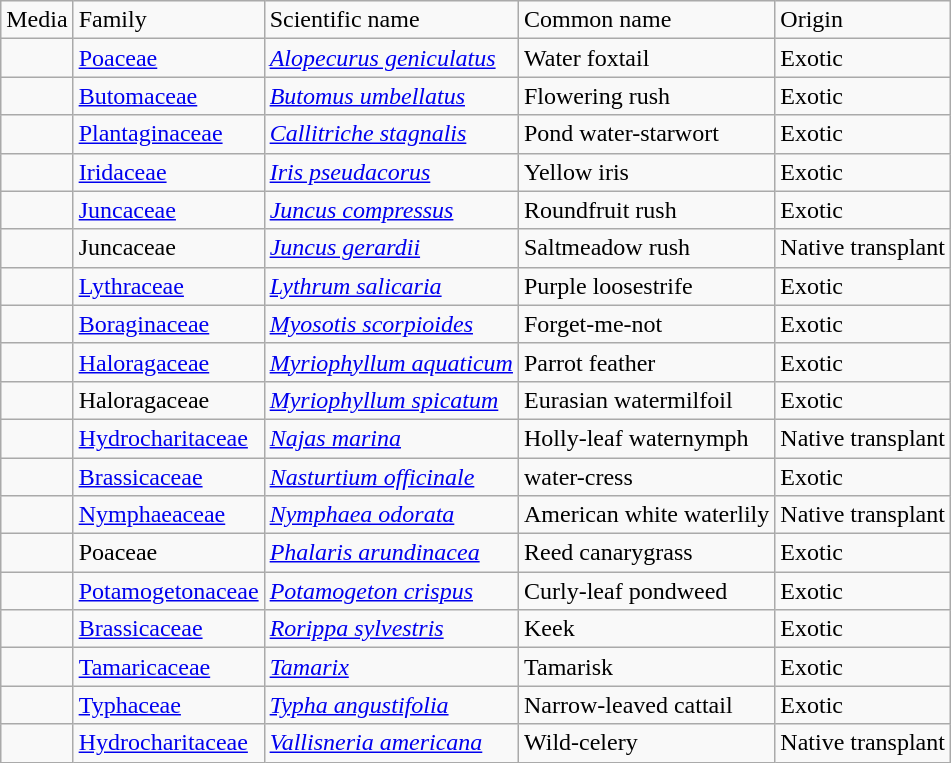<table class="wikitable">
<tr>
<td>Media</td>
<td>Family</td>
<td>Scientific name</td>
<td>Common name</td>
<td>Origin</td>
</tr>
<tr>
<td></td>
<td><a href='#'>Poaceae</a></td>
<td><em><a href='#'>Alopecurus geniculatus</a></em></td>
<td>Water foxtail</td>
<td>Exotic</td>
</tr>
<tr>
<td></td>
<td><a href='#'>Butomaceae</a></td>
<td><em><a href='#'>Butomus umbellatus</a></em></td>
<td>Flowering rush</td>
<td>Exotic</td>
</tr>
<tr>
<td></td>
<td><a href='#'>Plantaginaceae</a></td>
<td><em><a href='#'>Callitriche stagnalis</a></em></td>
<td>Pond water-starwort</td>
<td>Exotic</td>
</tr>
<tr>
<td></td>
<td><a href='#'>Iridaceae</a></td>
<td><em><a href='#'>Iris pseudacorus</a></em></td>
<td>Yellow iris</td>
<td>Exotic</td>
</tr>
<tr>
<td></td>
<td><a href='#'>Juncaceae</a></td>
<td><em><a href='#'>Juncus compressus</a></em></td>
<td>Roundfruit rush</td>
<td>Exotic</td>
</tr>
<tr>
<td></td>
<td>Juncaceae</td>
<td><em><a href='#'>Juncus gerardii</a></em></td>
<td>Saltmeadow rush</td>
<td>Native transplant</td>
</tr>
<tr>
<td></td>
<td><a href='#'>Lythraceae</a></td>
<td><em><a href='#'>Lythrum salicaria</a></em></td>
<td>Purple loosestrife</td>
<td>Exotic</td>
</tr>
<tr>
<td></td>
<td><a href='#'>Boraginaceae</a></td>
<td><em><a href='#'>Myosotis scorpioides</a></em></td>
<td>Forget-me-not</td>
<td>Exotic</td>
</tr>
<tr>
<td></td>
<td><a href='#'>Haloragaceae</a></td>
<td><em><a href='#'>Myriophyllum aquaticum</a></em></td>
<td>Parrot feather</td>
<td>Exotic</td>
</tr>
<tr>
<td></td>
<td>Haloragaceae</td>
<td><em><a href='#'>Myriophyllum spicatum</a></em></td>
<td>Eurasian watermilfoil</td>
<td>Exotic</td>
</tr>
<tr>
<td></td>
<td><a href='#'>Hydrocharitaceae</a></td>
<td><em><a href='#'>Najas marina</a></em></td>
<td>Holly-leaf waternymph</td>
<td>Native transplant</td>
</tr>
<tr>
<td></td>
<td><a href='#'>Brassicaceae</a></td>
<td><em><a href='#'>Nasturtium officinale</a></em></td>
<td>water-cress</td>
<td>Exotic</td>
</tr>
<tr>
<td></td>
<td><a href='#'>Nymphaeaceae</a></td>
<td><em><a href='#'>Nymphaea odorata</a></em></td>
<td>American white waterlily</td>
<td>Native transplant</td>
</tr>
<tr>
<td></td>
<td>Poaceae</td>
<td><em><a href='#'>Phalaris arundinacea</a></em></td>
<td>Reed canarygrass</td>
<td>Exotic</td>
</tr>
<tr>
<td></td>
<td><a href='#'>Potamogetonaceae</a></td>
<td><em><a href='#'>Potamogeton crispus</a></em></td>
<td>Curly-leaf pondweed</td>
<td>Exotic</td>
</tr>
<tr>
<td></td>
<td><a href='#'>Brassicaceae</a></td>
<td><em><a href='#'>Rorippa sylvestris</a></em></td>
<td>Keek</td>
<td>Exotic</td>
</tr>
<tr>
<td></td>
<td><a href='#'>Tamaricaceae</a></td>
<td><em><a href='#'>Tamarix</a></em></td>
<td>Tamarisk</td>
<td>Exotic</td>
</tr>
<tr>
<td></td>
<td><a href='#'>Typhaceae</a></td>
<td><em><a href='#'>Typha angustifolia</a></em></td>
<td>Narrow-leaved cattail</td>
<td>Exotic</td>
</tr>
<tr>
<td></td>
<td><a href='#'>Hydrocharitaceae</a></td>
<td><em><a href='#'>Vallisneria americana</a></em></td>
<td>Wild-celery</td>
<td>Native transplant</td>
</tr>
</table>
